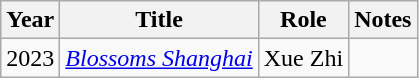<table class="wikitable sortable">
<tr>
<th>Year</th>
<th>Title</th>
<th>Role</th>
<th class="unsortable">Notes</th>
</tr>
<tr>
<td>2023</td>
<td><em><a href='#'>Blossoms Shanghai</a></em></td>
<td>Xue Zhi</td>
<td></td>
</tr>
</table>
